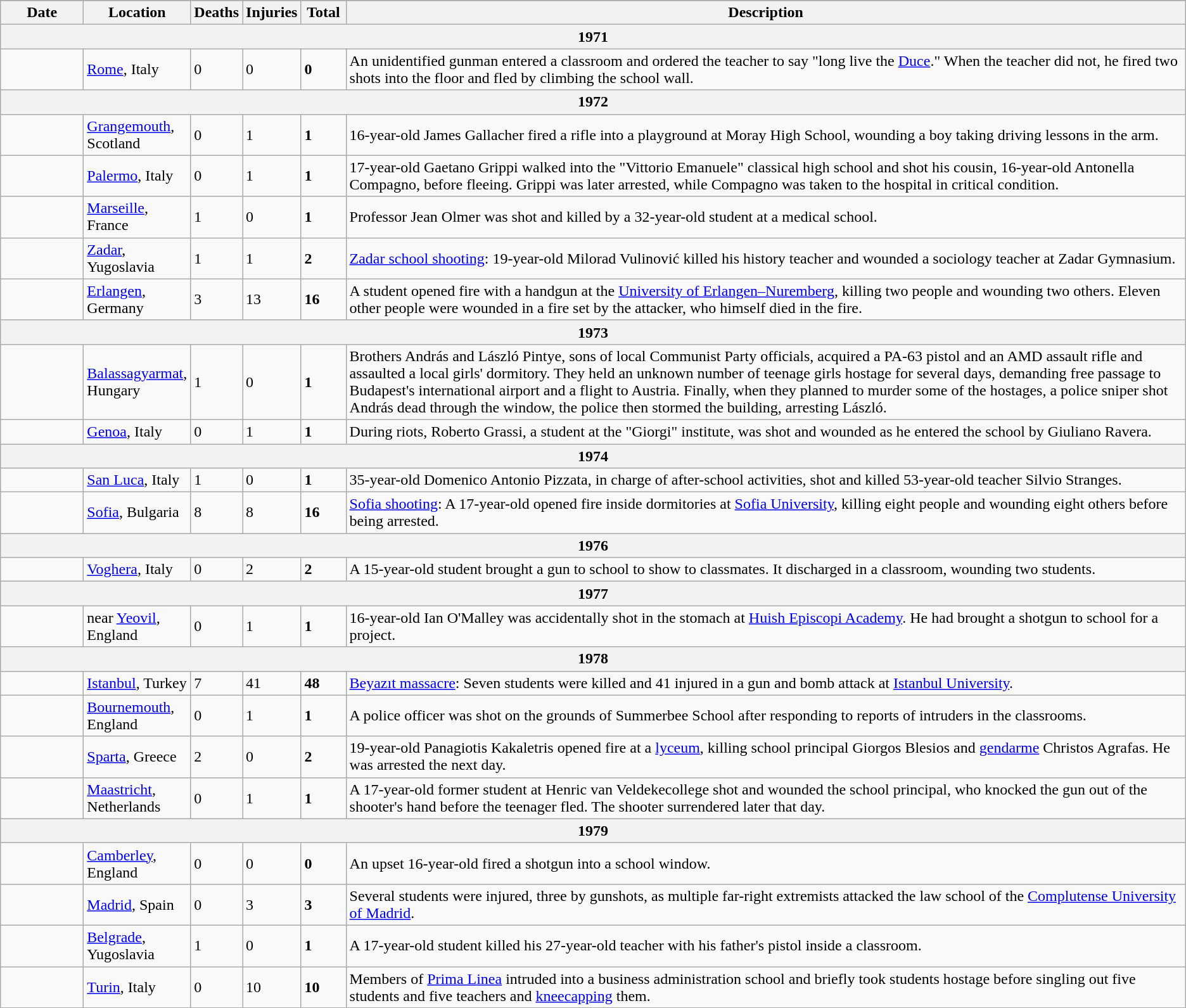<table class="sortable wikitable" style="font-size:100%;" id="1970s">
<tr>
</tr>
<tr>
<th style="width:80px;">Date</th>
<th style="width:90px;">Location</th>
<th style="width:40px;">Deaths</th>
<th style="width:40px;">Injuries</th>
<th style="width:40px;">Total</th>
<th class="unsortable">Description</th>
</tr>
<tr>
<th colspan="7">1971 </th>
</tr>
<tr>
<td></td>
<td><a href='#'>Rome</a>, Italy</td>
<td>0</td>
<td>0</td>
<td><strong>0</strong></td>
<td>An unidentified gunman entered a classroom and ordered the teacher to say "long live the <a href='#'>Duce</a>." When the teacher did not, he fired two shots into the floor and fled by climbing the school wall.</td>
</tr>
<tr>
<th colspan="7">1972 </th>
</tr>
<tr>
<td></td>
<td><a href='#'>Grangemouth</a>, Scotland</td>
<td>0</td>
<td>1</td>
<td><strong>1</strong></td>
<td>16-year-old James Gallacher fired a rifle into a playground at Moray High School, wounding a boy taking driving lessons in the arm.</td>
</tr>
<tr>
<td></td>
<td><a href='#'>Palermo</a>, Italy</td>
<td>0</td>
<td>1</td>
<td><strong>1</strong></td>
<td>17-year-old Gaetano Grippi walked into the "Vittorio Emanuele" classical high school and shot his cousin, 16-year-old Antonella Compagno, before fleeing. Grippi was later arrested, while Compagno was taken to the hospital in critical condition.</td>
</tr>
<tr>
<td></td>
<td><a href='#'>Marseille</a>, France</td>
<td>1</td>
<td>0</td>
<td><strong>1</strong></td>
<td>Professor Jean Olmer was shot and killed by a 32-year-old student at a medical school.</td>
</tr>
<tr>
<td></td>
<td><a href='#'>Zadar</a>, Yugoslavia</td>
<td>1</td>
<td>1</td>
<td><strong>2</strong></td>
<td><a href='#'>Zadar school shooting</a>: 19-year-old Milorad Vulinović killed his history teacher and wounded a sociology teacher at Zadar Gymnasium.</td>
</tr>
<tr>
<td></td>
<td><a href='#'>Erlangen</a>, Germany</td>
<td>3</td>
<td>13</td>
<td><strong>16</strong></td>
<td>A student opened fire with a handgun at the <a href='#'>University of Erlangen–Nuremberg</a>, killing two people and wounding two others. Eleven other people were wounded in a fire set by the attacker, who himself died in the fire.</td>
</tr>
<tr>
<th colspan="7">1973 </th>
</tr>
<tr>
<td></td>
<td><a href='#'>Balassagyarmat</a>, Hungary</td>
<td>1</td>
<td>0</td>
<td><strong>1</strong></td>
<td>Brothers András and László Pintye, sons of local Communist Party officials, acquired a PA-63 pistol and an AMD assault rifle and assaulted a local girls' dormitory. They held an unknown number of teenage girls hostage for several days, demanding free passage to Budapest's international airport and a flight to Austria. Finally, when they planned to murder some of the hostages, a police sniper shot András dead through the window, the police then stormed the building, arresting László.</td>
</tr>
<tr>
<td></td>
<td><a href='#'>Genoa</a>, Italy</td>
<td>0</td>
<td>1</td>
<td><strong>1</strong></td>
<td>During riots, Roberto Grassi, a student at the "Giorgi" institute, was shot and wounded as he entered the school by Giuliano Ravera.</td>
</tr>
<tr>
<th colspan="7">1974 </th>
</tr>
<tr>
<td></td>
<td><a href='#'>San Luca</a>, Italy</td>
<td>1</td>
<td>0</td>
<td><strong>1</strong></td>
<td>35-year-old Domenico Antonio Pizzata, in charge of after-school activities, shot and killed 53-year-old teacher Silvio Stranges.</td>
</tr>
<tr>
<td></td>
<td><a href='#'>Sofia</a>, Bulgaria</td>
<td>8</td>
<td>8</td>
<td><strong>16</strong></td>
<td><a href='#'>Sofia shooting</a>: A 17-year-old opened fire inside dormitories at <a href='#'>Sofia University</a>, killing eight people and wounding eight others before being arrested.</td>
</tr>
<tr>
<th colspan="7">1976 </th>
</tr>
<tr>
<td></td>
<td><a href='#'>Voghera</a>, Italy</td>
<td>0</td>
<td>2</td>
<td><strong>2</strong></td>
<td>A 15-year-old student brought a gun to school to show to classmates. It discharged in a classroom, wounding two students.</td>
</tr>
<tr>
<th colspan="7">1977 </th>
</tr>
<tr>
<td></td>
<td>near <a href='#'>Yeovil</a>, England</td>
<td>0</td>
<td>1</td>
<td><strong>1</strong></td>
<td>16-year-old Ian O'Malley was accidentally shot in the stomach at <a href='#'>Huish Episcopi Academy</a>. He had brought a shotgun to school for a project.</td>
</tr>
<tr>
<th colspan="7">1978 </th>
</tr>
<tr>
<td></td>
<td><a href='#'>Istanbul</a>, Turkey</td>
<td>7</td>
<td>41</td>
<td><strong>48</strong></td>
<td><a href='#'>Beyazıt massacre</a>: Seven students were killed and 41 injured in a gun and bomb attack at <a href='#'>Istanbul University</a>.</td>
</tr>
<tr>
<td></td>
<td><a href='#'>Bournemouth</a>, England</td>
<td>0</td>
<td>1</td>
<td><strong>1</strong></td>
<td>A police officer was shot on the grounds of Summerbee School after responding to reports of intruders in the classrooms.</td>
</tr>
<tr>
<td></td>
<td><a href='#'>Sparta</a>, Greece</td>
<td>2</td>
<td>0</td>
<td><strong>2</strong></td>
<td>19-year-old Panagiotis Kakaletris opened fire at a <a href='#'>lyceum</a>, killing school principal Giorgos Blesios and <a href='#'>gendarme</a> Christos Agrafas. He was arrested the next day.</td>
</tr>
<tr>
<td></td>
<td><a href='#'>Maastricht</a>, Netherlands</td>
<td>0</td>
<td>1</td>
<td><strong>1</strong></td>
<td>A 17-year-old former student at Henric van Veldekecollege shot and wounded the school principal, who knocked the gun out of the shooter's hand before the teenager fled. The shooter surrendered later that day.</td>
</tr>
<tr>
<th colspan="7">1979 </th>
</tr>
<tr>
<td></td>
<td><a href='#'>Camberley</a>, England</td>
<td>0</td>
<td>0</td>
<td><strong>0</strong></td>
<td>An upset 16-year-old fired a shotgun into a school window.</td>
</tr>
<tr>
<td></td>
<td><a href='#'>Madrid</a>, Spain</td>
<td>0</td>
<td>3</td>
<td><strong>3</strong></td>
<td>Several students were injured, three by gunshots, as multiple far-right extremists attacked the law school of the <a href='#'>Complutense University of Madrid</a>.</td>
</tr>
<tr>
<td></td>
<td><a href='#'>Belgrade</a>, Yugoslavia</td>
<td>1</td>
<td>0</td>
<td><strong>1</strong></td>
<td>A 17-year-old student killed his 27-year-old teacher with his father's pistol inside a classroom.</td>
</tr>
<tr>
<td></td>
<td><a href='#'>Turin</a>, Italy</td>
<td>0</td>
<td>10</td>
<td><strong>10</strong></td>
<td>Members of <a href='#'>Prima Linea</a> intruded into a business administration school and briefly took students hostage before singling out five students and five teachers and <a href='#'>kneecapping</a> them.</td>
</tr>
</table>
